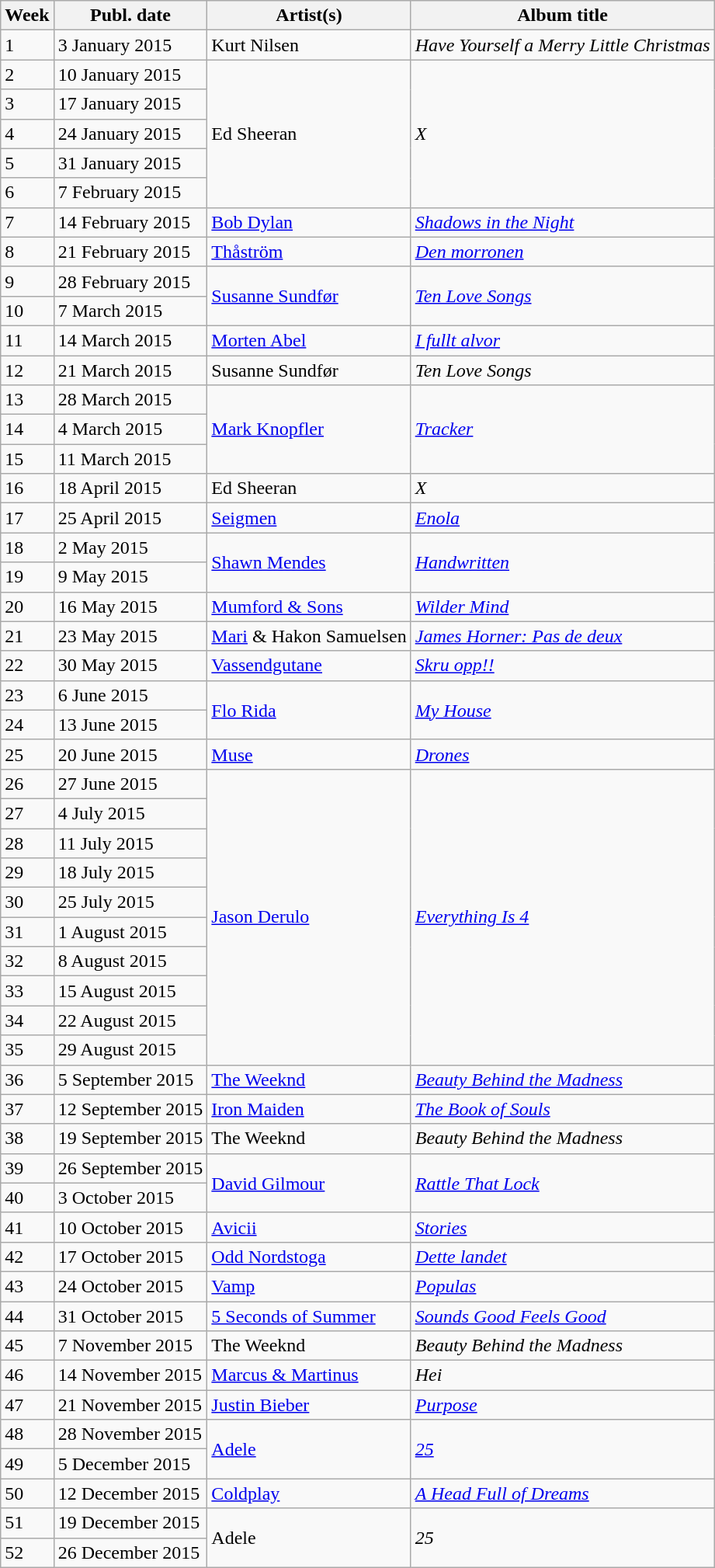<table class="wikitable">
<tr>
<th>Week</th>
<th>Publ. date</th>
<th>Artist(s)</th>
<th>Album title</th>
</tr>
<tr>
<td>1</td>
<td>3 January 2015</td>
<td>Kurt Nilsen</td>
<td><em>Have Yourself a Merry Little Christmas</em></td>
</tr>
<tr>
<td>2</td>
<td>10 January 2015</td>
<td rowspan=5>Ed Sheeran</td>
<td rowspan=5><em>X</em></td>
</tr>
<tr>
<td>3</td>
<td>17 January 2015</td>
</tr>
<tr>
<td>4</td>
<td>24 January 2015</td>
</tr>
<tr>
<td>5</td>
<td>31 January 2015</td>
</tr>
<tr>
<td>6</td>
<td>7 February 2015</td>
</tr>
<tr>
<td>7</td>
<td>14 February 2015</td>
<td><a href='#'>Bob Dylan</a></td>
<td><em><a href='#'>Shadows in the Night</a></em></td>
</tr>
<tr>
<td>8</td>
<td>21 February 2015</td>
<td><a href='#'>Thåström</a></td>
<td><em><a href='#'>Den morronen</a></em></td>
</tr>
<tr>
<td>9</td>
<td>28 February 2015</td>
<td rowspan=2><a href='#'>Susanne Sundfør</a></td>
<td rowspan=2><em><a href='#'>Ten Love Songs</a></em></td>
</tr>
<tr>
<td>10</td>
<td>7 March 2015</td>
</tr>
<tr>
<td>11</td>
<td>14 March 2015</td>
<td><a href='#'>Morten Abel</a></td>
<td><em><a href='#'>I fullt alvor</a></em></td>
</tr>
<tr>
<td>12</td>
<td>21 March 2015</td>
<td>Susanne Sundfør</td>
<td><em>Ten Love Songs</em></td>
</tr>
<tr>
<td>13</td>
<td>28 March 2015</td>
<td rowspan=3><a href='#'>Mark Knopfler</a></td>
<td rowspan=3><em><a href='#'>Tracker</a></em></td>
</tr>
<tr>
<td>14</td>
<td>4 March 2015</td>
</tr>
<tr>
<td>15</td>
<td>11 March 2015</td>
</tr>
<tr>
<td>16</td>
<td>18 April 2015</td>
<td>Ed Sheeran</td>
<td><em>X</em></td>
</tr>
<tr>
<td>17</td>
<td>25 April 2015</td>
<td><a href='#'>Seigmen</a></td>
<td><em><a href='#'>Enola</a></em></td>
</tr>
<tr>
<td>18</td>
<td>2 May 2015</td>
<td rowspan=2><a href='#'>Shawn Mendes</a></td>
<td rowspan=2><em><a href='#'>Handwritten</a></em></td>
</tr>
<tr>
<td>19</td>
<td>9 May 2015</td>
</tr>
<tr>
<td>20</td>
<td>16 May 2015</td>
<td><a href='#'>Mumford & Sons</a></td>
<td><em><a href='#'>Wilder Mind</a></em></td>
</tr>
<tr>
<td>21</td>
<td>23 May 2015</td>
<td><a href='#'>Mari</a> & Hakon Samuelsen</td>
<td><em><a href='#'>James Horner: Pas de deux</a></em></td>
</tr>
<tr>
<td>22</td>
<td>30 May 2015</td>
<td><a href='#'>Vassendgutane</a></td>
<td><em><a href='#'>Skru opp!!</a></em></td>
</tr>
<tr>
<td>23</td>
<td>6 June 2015</td>
<td rowspan=2><a href='#'>Flo Rida</a></td>
<td rowspan=2><em><a href='#'>My House</a></em></td>
</tr>
<tr>
<td>24</td>
<td>13 June 2015</td>
</tr>
<tr>
<td>25</td>
<td>20 June 2015</td>
<td><a href='#'>Muse</a></td>
<td><em><a href='#'>Drones</a></em></td>
</tr>
<tr>
<td>26</td>
<td>27 June 2015</td>
<td rowspan=10><a href='#'>Jason Derulo</a></td>
<td rowspan=10><em><a href='#'>Everything Is 4</a></em></td>
</tr>
<tr>
<td>27</td>
<td>4 July 2015</td>
</tr>
<tr>
<td>28</td>
<td>11 July 2015</td>
</tr>
<tr>
<td>29</td>
<td>18 July 2015</td>
</tr>
<tr>
<td>30</td>
<td>25 July 2015</td>
</tr>
<tr>
<td>31</td>
<td>1 August 2015</td>
</tr>
<tr>
<td>32</td>
<td>8 August 2015</td>
</tr>
<tr>
<td>33</td>
<td>15 August 2015</td>
</tr>
<tr>
<td>34</td>
<td>22 August 2015</td>
</tr>
<tr>
<td>35</td>
<td>29 August 2015</td>
</tr>
<tr>
<td>36</td>
<td>5 September 2015</td>
<td><a href='#'>The Weeknd</a></td>
<td><em><a href='#'>Beauty Behind the Madness</a></em></td>
</tr>
<tr>
<td>37</td>
<td>12 September 2015</td>
<td><a href='#'>Iron Maiden</a></td>
<td><em><a href='#'>The Book of Souls</a></em></td>
</tr>
<tr>
<td>38</td>
<td>19 September 2015</td>
<td>The Weeknd</td>
<td><em>Beauty Behind the Madness</em></td>
</tr>
<tr>
<td>39</td>
<td>26 September 2015</td>
<td rowspan=2><a href='#'>David Gilmour</a></td>
<td rowspan=2><em><a href='#'>Rattle That Lock</a></em></td>
</tr>
<tr>
<td>40</td>
<td>3 October 2015</td>
</tr>
<tr>
<td>41</td>
<td>10 October 2015</td>
<td><a href='#'>Avicii</a></td>
<td><em><a href='#'>Stories</a></em></td>
</tr>
<tr>
<td>42</td>
<td>17 October 2015</td>
<td><a href='#'>Odd Nordstoga</a></td>
<td><em><a href='#'>Dette landet</a></em></td>
</tr>
<tr>
<td>43</td>
<td>24 October 2015</td>
<td><a href='#'>Vamp</a></td>
<td><em><a href='#'>Populas</a></em></td>
</tr>
<tr>
<td>44</td>
<td>31 October 2015</td>
<td><a href='#'>5 Seconds of Summer</a></td>
<td><em><a href='#'>Sounds Good Feels Good</a></em></td>
</tr>
<tr>
<td>45</td>
<td>7 November 2015</td>
<td>The Weeknd</td>
<td><em>Beauty Behind the Madness</em></td>
</tr>
<tr>
<td>46</td>
<td>14 November 2015</td>
<td><a href='#'>Marcus & Martinus</a></td>
<td><em>Hei</em></td>
</tr>
<tr>
<td>47</td>
<td>21 November 2015</td>
<td><a href='#'>Justin Bieber</a></td>
<td><em><a href='#'>Purpose</a></em></td>
</tr>
<tr>
<td>48</td>
<td>28 November 2015</td>
<td rowspan=2><a href='#'>Adele</a></td>
<td rowspan=2><em><a href='#'>25</a></em></td>
</tr>
<tr>
<td>49</td>
<td>5 December 2015</td>
</tr>
<tr>
<td>50</td>
<td>12 December 2015</td>
<td><a href='#'>Coldplay</a></td>
<td><em><a href='#'>A Head Full of Dreams</a></em></td>
</tr>
<tr>
<td>51</td>
<td>19 December 2015</td>
<td rowspan=2>Adele</td>
<td rowspan=2><em>25</em></td>
</tr>
<tr>
<td>52</td>
<td>26 December 2015</td>
</tr>
</table>
